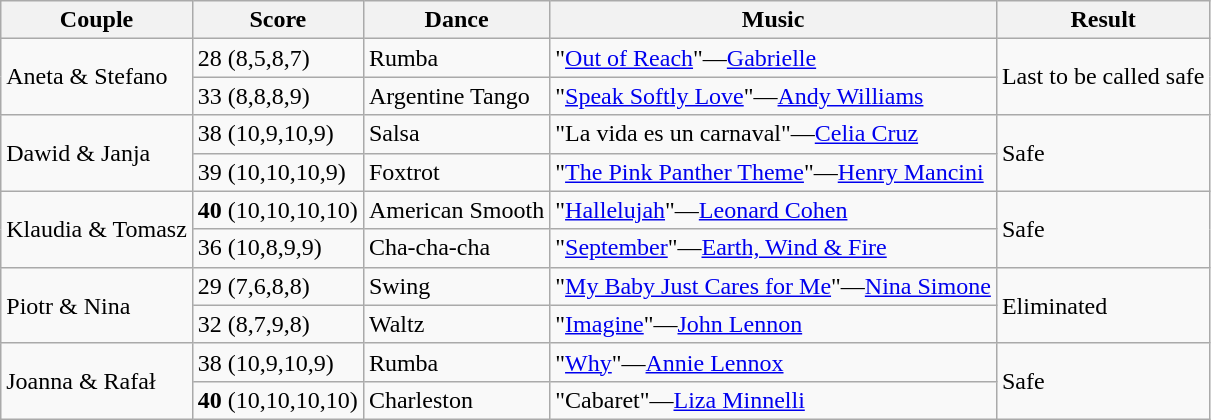<table class="wikitable">
<tr>
<th>Couple</th>
<th>Score</th>
<th>Dance</th>
<th>Music</th>
<th>Result</th>
</tr>
<tr>
<td rowspan="2">Aneta & Stefano</td>
<td>28 (8,5,8,7)</td>
<td>Rumba</td>
<td>"<a href='#'>Out of Reach</a>"—<a href='#'>Gabrielle</a></td>
<td rowspan="2">Last to be called safe</td>
</tr>
<tr>
<td>33 (8,8,8,9)</td>
<td>Argentine Tango</td>
<td>"<a href='#'>Speak Softly Love</a>"—<a href='#'>Andy Williams</a></td>
</tr>
<tr>
<td rowspan="2">Dawid & Janja</td>
<td>38 (10,9,10,9)</td>
<td>Salsa</td>
<td>"La vida es un carnaval"—<a href='#'>Celia Cruz</a></td>
<td rowspan="2">Safe</td>
</tr>
<tr>
<td>39 (10,10,10,9)</td>
<td>Foxtrot</td>
<td>"<a href='#'>The Pink Panther Theme</a>"—<a href='#'>Henry Mancini</a></td>
</tr>
<tr>
<td rowspan="2">Klaudia & Tomasz</td>
<td><strong>40</strong> (10,10,10,10)</td>
<td>American Smooth</td>
<td>"<a href='#'>Hallelujah</a>"—<a href='#'>Leonard Cohen</a></td>
<td rowspan="2">Safe</td>
</tr>
<tr>
<td>36 (10,8,9,9)</td>
<td>Cha-cha-cha</td>
<td>"<a href='#'>September</a>"—<a href='#'>Earth, Wind & Fire</a></td>
</tr>
<tr>
<td rowspan="2">Piotr & Nina</td>
<td>29 (7,6,8,8)</td>
<td>Swing</td>
<td>"<a href='#'>My Baby Just Cares for Me</a>"—<a href='#'>Nina Simone</a></td>
<td rowspan="2">Eliminated</td>
</tr>
<tr>
<td>32 (8,7,9,8)</td>
<td>Waltz</td>
<td>"<a href='#'>Imagine</a>"—<a href='#'>John Lennon</a></td>
</tr>
<tr>
<td rowspan="2">Joanna & Rafał</td>
<td>38 (10,9,10,9)</td>
<td>Rumba</td>
<td>"<a href='#'>Why</a>"—<a href='#'>Annie Lennox</a></td>
<td rowspan="2">Safe</td>
</tr>
<tr>
<td><strong>40</strong> (10,10,10,10)</td>
<td>Charleston</td>
<td>"Cabaret"—<a href='#'>Liza Minnelli</a></td>
</tr>
</table>
